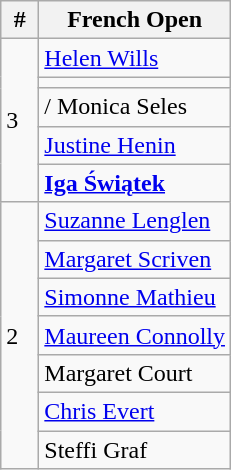<table class="wikitable">
<tr>
<th style="width:18px;">#</th>
<th>French Open</th>
</tr>
<tr>
<td rowspan="5">3</td>
<td> <a href='#'>Helen Wills</a></td>
</tr>
<tr>
<td></td>
</tr>
<tr>
<td>/ Monica Seles</td>
</tr>
<tr>
<td> <a href='#'>Justine Henin</a></td>
</tr>
<tr>
<td> <strong><a href='#'>Iga Świątek</a></strong></td>
</tr>
<tr>
<td rowspan="7">2</td>
<td> <a href='#'>Suzanne Lenglen</a></td>
</tr>
<tr>
<td> <a href='#'>Margaret Scriven</a></td>
</tr>
<tr>
<td> <a href='#'>Simonne Mathieu</a></td>
</tr>
<tr>
<td> <a href='#'>Maureen Connolly</a></td>
</tr>
<tr>
<td> Margaret Court</td>
</tr>
<tr>
<td> <a href='#'>Chris Evert</a></td>
</tr>
<tr>
<td> Steffi Graf</td>
</tr>
</table>
